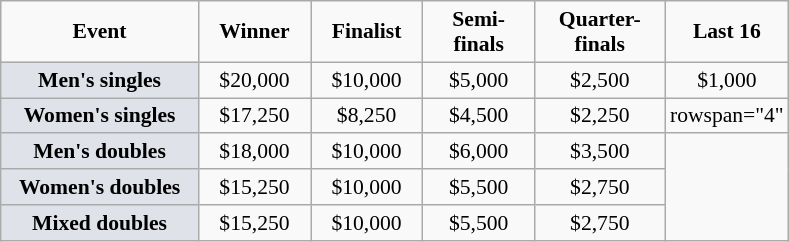<table class="wikitable" style="font-size:90%; text-align:center">
<tr>
<td width="125"><strong>Event</strong></td>
<td width="68"><strong>Winner</strong></td>
<td width="68"><strong>Finalist</strong></td>
<td width="68"><strong>Semi-finals</strong></td>
<td width="80"><strong>Quarter-finals</strong></td>
<td width="68"><strong>Last 16</strong></td>
</tr>
<tr>
<td bgcolor="#dfe2e9"><strong>Men's singles</strong></td>
<td>$20,000</td>
<td>$10,000</td>
<td>$5,000</td>
<td>$2,500</td>
<td>$1,000</td>
</tr>
<tr>
<td bgcolor="#dfe2e9"><strong>Women's singles</strong></td>
<td>$17,250</td>
<td>$8,250</td>
<td>$4,500</td>
<td>$2,250</td>
<td>rowspan="4" </td>
</tr>
<tr>
<td bgcolor="#dfe2e9"><strong>Men's doubles</strong></td>
<td>$18,000</td>
<td>$10,000</td>
<td>$6,000</td>
<td>$3,500</td>
</tr>
<tr>
<td bgcolor="#dfe2e9"><strong>Women's doubles</strong></td>
<td>$15,250</td>
<td>$10,000</td>
<td>$5,500</td>
<td>$2,750</td>
</tr>
<tr>
<td bgcolor="#dfe2e9"><strong>Mixed doubles</strong></td>
<td>$15,250</td>
<td>$10,000</td>
<td>$5,500</td>
<td>$2,750</td>
</tr>
</table>
